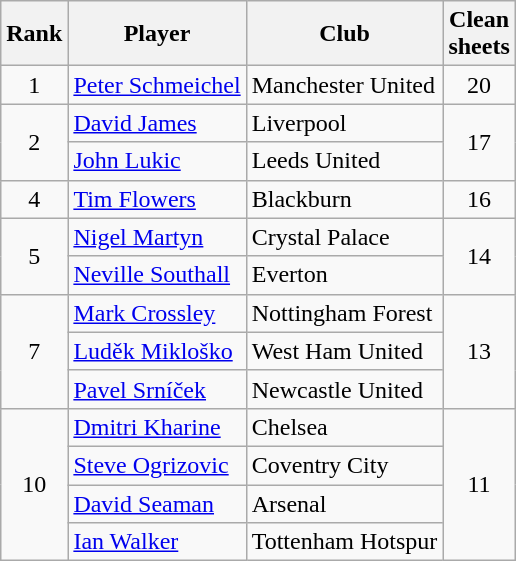<table class="wikitable" style="text-align:center">
<tr>
<th>Rank</th>
<th>Player</th>
<th>Club</th>
<th>Clean<br>sheets</th>
</tr>
<tr>
<td>1</td>
<td align="left"> <a href='#'>Peter Schmeichel</a></td>
<td align="left">Manchester United</td>
<td>20</td>
</tr>
<tr>
<td rowspan="2">2</td>
<td align="left"> <a href='#'>David James</a></td>
<td align="left">Liverpool</td>
<td rowspan="2">17</td>
</tr>
<tr>
<td align="left"> <a href='#'>John Lukic</a></td>
<td align="left">Leeds United</td>
</tr>
<tr>
<td>4</td>
<td align="left"> <a href='#'>Tim Flowers</a></td>
<td align="left">Blackburn</td>
<td>16</td>
</tr>
<tr>
<td rowspan="2">5</td>
<td align="left"> <a href='#'>Nigel Martyn</a></td>
<td align="left">Crystal Palace</td>
<td rowspan="2">14</td>
</tr>
<tr>
<td align="left"> <a href='#'>Neville Southall</a></td>
<td align="left">Everton</td>
</tr>
<tr>
<td rowspan="3">7</td>
<td align="left"> <a href='#'>Mark Crossley</a></td>
<td align="left">Nottingham Forest</td>
<td rowspan="3">13</td>
</tr>
<tr>
<td align="left"> <a href='#'>Luděk Mikloško</a></td>
<td align="left">West Ham United</td>
</tr>
<tr>
<td align="left"> <a href='#'>Pavel Srníček</a></td>
<td align="left">Newcastle United</td>
</tr>
<tr>
<td rowspan="4">10</td>
<td align="left"> <a href='#'>Dmitri Kharine</a></td>
<td align="left">Chelsea</td>
<td rowspan="4">11</td>
</tr>
<tr>
<td align="left"> <a href='#'>Steve Ogrizovic</a></td>
<td align="left">Coventry City</td>
</tr>
<tr>
<td align="left"> <a href='#'>David Seaman</a></td>
<td align="left">Arsenal</td>
</tr>
<tr>
<td align="left"> <a href='#'>Ian Walker</a></td>
<td align="left">Tottenham Hotspur</td>
</tr>
</table>
